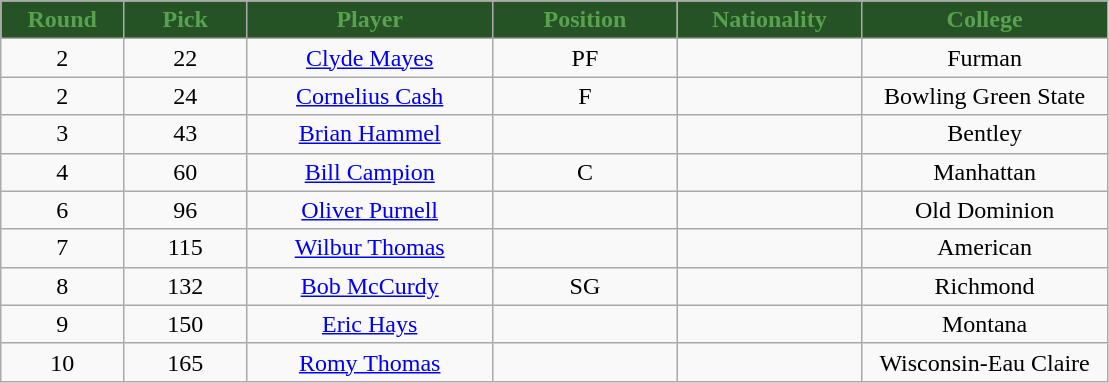<table class="wikitable sortable sortable">
<tr>
<th style="background:#255325; color:#59A04F" width="10%">Round</th>
<th style="background:#255325; color:#59A04F" width="10%">Pick</th>
<th style="background:#255325; color:#59A04F" width="20%">Player</th>
<th style="background:#255325; color:#59A04F" width="15%">Position</th>
<th style="background:#255325; color:#59A04F" width="15%">Nationality</th>
<th style="background:#255325; color:#59A04F" width="20%">College</th>
</tr>
<tr style="text-align: center">
<td>2</td>
<td>22</td>
<td><a href='#'>Clyde Mayes</a></td>
<td>PF</td>
<td></td>
<td>Furman</td>
</tr>
<tr style="text-align: center">
<td>2</td>
<td>24</td>
<td><a href='#'>Cornelius Cash</a></td>
<td>F</td>
<td></td>
<td>Bowling Green State</td>
</tr>
<tr style="text-align: center">
<td>3</td>
<td>43</td>
<td><a href='#'>Brian Hammel</a></td>
<td></td>
<td></td>
<td>Bentley</td>
</tr>
<tr style="text-align: center">
<td>4</td>
<td>60</td>
<td><a href='#'>Bill Campion</a></td>
<td>C</td>
<td></td>
<td>Manhattan</td>
</tr>
<tr style="text-align: center">
<td>6</td>
<td>96</td>
<td><a href='#'>Oliver Purnell</a></td>
<td></td>
<td></td>
<td>Old Dominion</td>
</tr>
<tr style="text-align: center">
<td>7</td>
<td>115</td>
<td><a href='#'>Wilbur Thomas</a></td>
<td></td>
<td></td>
<td>American</td>
</tr>
<tr style="text-align: center">
<td>8</td>
<td>132</td>
<td><a href='#'>Bob McCurdy</a></td>
<td>SG</td>
<td></td>
<td>Richmond</td>
</tr>
<tr style="text-align: center">
<td>9</td>
<td>150</td>
<td><a href='#'>Eric Hays</a></td>
<td></td>
<td></td>
<td>Montana</td>
</tr>
<tr style="text-align: center">
<td>10</td>
<td>165</td>
<td><a href='#'>Romy Thomas</a></td>
<td></td>
<td></td>
<td>Wisconsin-Eau Claire</td>
</tr>
</table>
